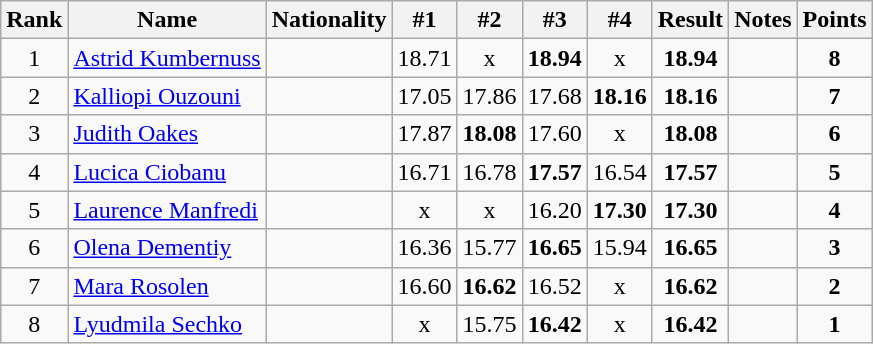<table class="wikitable sortable" style="text-align:center">
<tr>
<th>Rank</th>
<th>Name</th>
<th>Nationality</th>
<th>#1</th>
<th>#2</th>
<th>#3</th>
<th>#4</th>
<th>Result</th>
<th>Notes</th>
<th>Points</th>
</tr>
<tr>
<td>1</td>
<td align=left><a href='#'>Astrid Kumbernuss</a></td>
<td align=left></td>
<td>18.71</td>
<td>x</td>
<td><strong>18.94</strong></td>
<td>x</td>
<td><strong>18.94</strong></td>
<td></td>
<td><strong>8</strong></td>
</tr>
<tr>
<td>2</td>
<td align=left><a href='#'>Kalliopi Ouzouni</a></td>
<td align=left></td>
<td>17.05</td>
<td>17.86</td>
<td>17.68</td>
<td><strong>18.16</strong></td>
<td><strong>18.16</strong></td>
<td></td>
<td><strong>7</strong></td>
</tr>
<tr>
<td>3</td>
<td align=left><a href='#'>Judith Oakes</a></td>
<td align=left></td>
<td>17.87</td>
<td><strong>18.08</strong></td>
<td>17.60</td>
<td>x</td>
<td><strong>18.08</strong></td>
<td></td>
<td><strong>6</strong></td>
</tr>
<tr>
<td>4</td>
<td align=left><a href='#'>Lucica Ciobanu</a></td>
<td align=left></td>
<td>16.71</td>
<td>16.78</td>
<td><strong>17.57</strong></td>
<td>16.54</td>
<td><strong>17.57</strong></td>
<td></td>
<td><strong>5</strong></td>
</tr>
<tr>
<td>5</td>
<td align=left><a href='#'>Laurence Manfredi</a></td>
<td align=left></td>
<td>x</td>
<td>x</td>
<td>16.20</td>
<td><strong>17.30</strong></td>
<td><strong>17.30</strong></td>
<td></td>
<td><strong>4</strong></td>
</tr>
<tr>
<td>6</td>
<td align=left><a href='#'>Olena Dementiy</a></td>
<td align=left></td>
<td>16.36</td>
<td>15.77</td>
<td><strong>16.65</strong></td>
<td>15.94</td>
<td><strong>16.65</strong></td>
<td></td>
<td><strong>3</strong></td>
</tr>
<tr>
<td>7</td>
<td align=left><a href='#'>Mara Rosolen</a></td>
<td align=left></td>
<td>16.60</td>
<td><strong>16.62</strong></td>
<td>16.52</td>
<td>x</td>
<td><strong>16.62</strong></td>
<td></td>
<td><strong>2</strong></td>
</tr>
<tr>
<td>8</td>
<td align=left><a href='#'>Lyudmila Sechko</a></td>
<td align=left></td>
<td>x</td>
<td>15.75</td>
<td><strong>16.42</strong></td>
<td>x</td>
<td><strong>16.42</strong></td>
<td></td>
<td><strong>1</strong></td>
</tr>
</table>
